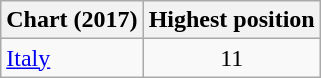<table class="wikitable">
<tr>
<th>Chart (2017)</th>
<th>Highest position</th>
</tr>
<tr>
<td><a href='#'>Italy</a></td>
<td align="center">11</td>
</tr>
</table>
